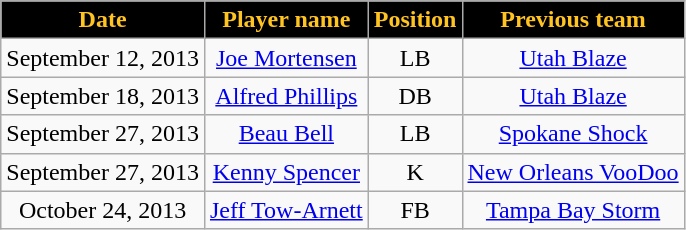<table class="wikitable" style="text-align:center">
<tr>
<th style="background:black;color:#ffc322;">Date</th>
<th style="background:black;color:#ffc322;">Player name</th>
<th style="background:black;color:#ffc322;">Position</th>
<th style="background:black;color:#ffc322;">Previous team</th>
</tr>
<tr>
<td>September 12, 2013</td>
<td><a href='#'>Joe Mortensen</a></td>
<td>LB</td>
<td><a href='#'>Utah Blaze</a></td>
</tr>
<tr>
<td>September 18, 2013</td>
<td><a href='#'>Alfred Phillips</a></td>
<td>DB</td>
<td><a href='#'>Utah Blaze</a></td>
</tr>
<tr>
<td>September 27, 2013</td>
<td><a href='#'>Beau Bell</a></td>
<td>LB</td>
<td><a href='#'>Spokane Shock</a></td>
</tr>
<tr>
<td>September 27, 2013</td>
<td><a href='#'>Kenny Spencer</a></td>
<td>K</td>
<td><a href='#'>New Orleans VooDoo</a></td>
</tr>
<tr>
<td>October 24, 2013</td>
<td><a href='#'>Jeff Tow-Arnett</a></td>
<td>FB</td>
<td><a href='#'>Tampa Bay Storm</a></td>
</tr>
</table>
